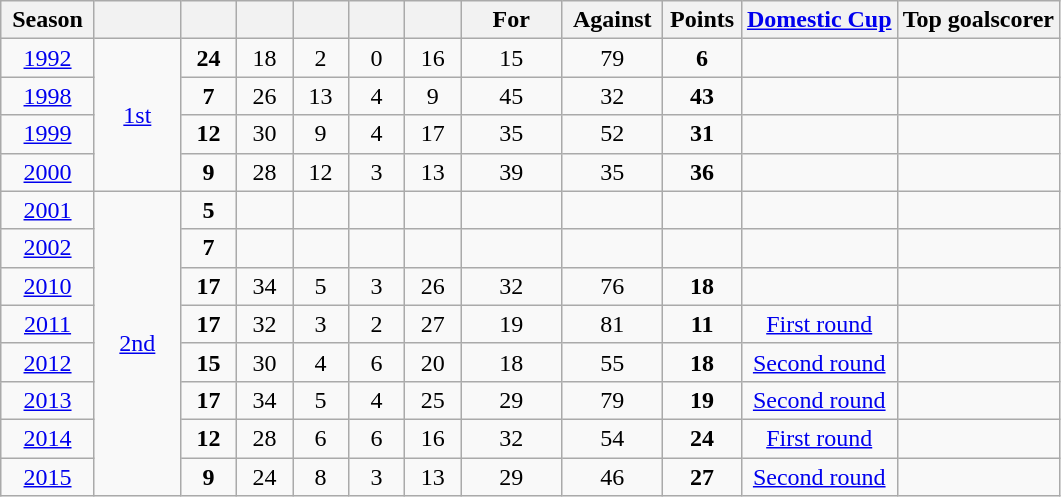<table class="wikitable" style="text-align: center;">
<tr>
<th width=55>Season</th>
<th width=50></th>
<th width=30></th>
<th width=30></th>
<th width=30></th>
<th width=30></th>
<th width=30></th>
<th width=60>For</th>
<th width=60>Against</th>
<th width=45>Points</th>
<th><a href='#'>Domestic Cup</a></th>
<th>Top goalscorer</th>
</tr>
<tr>
<td><a href='#'>1992</a></td>
<td rowspan="4"><a href='#'>1st</a></td>
<td><strong>24</strong></td>
<td>18</td>
<td>2</td>
<td>0</td>
<td>16</td>
<td>15</td>
<td>79</td>
<td><strong>6</strong></td>
<td></td>
<td></td>
</tr>
<tr>
<td><a href='#'>1998</a></td>
<td><strong>7</strong></td>
<td>26</td>
<td>13</td>
<td>4</td>
<td>9</td>
<td>45</td>
<td>32</td>
<td><strong>43</strong></td>
<td></td>
<td></td>
</tr>
<tr>
<td><a href='#'>1999</a></td>
<td><strong>12</strong></td>
<td>30</td>
<td>9</td>
<td>4</td>
<td>17</td>
<td>35</td>
<td>52</td>
<td><strong>31</strong></td>
<td></td>
<td></td>
</tr>
<tr>
<td><a href='#'>2000</a></td>
<td><strong>9</strong></td>
<td>28</td>
<td>12</td>
<td>3</td>
<td>13</td>
<td>39</td>
<td>35</td>
<td><strong>36</strong></td>
<td></td>
<td></td>
</tr>
<tr>
<td><a href='#'>2001</a></td>
<td rowspan="8"><a href='#'>2nd</a></td>
<td><strong>5</strong></td>
<td></td>
<td></td>
<td></td>
<td></td>
<td></td>
<td></td>
<td><strong> </strong></td>
<td></td>
<td></td>
</tr>
<tr>
<td><a href='#'>2002</a></td>
<td><strong>7</strong></td>
<td></td>
<td></td>
<td></td>
<td></td>
<td></td>
<td></td>
<td><strong> </strong></td>
<td></td>
<td></td>
</tr>
<tr>
<td><a href='#'>2010</a></td>
<td><strong>17</strong></td>
<td>34</td>
<td>5</td>
<td>3</td>
<td>26</td>
<td>32</td>
<td>76</td>
<td><strong>18</strong></td>
<td></td>
<td></td>
</tr>
<tr>
<td><a href='#'>2011</a></td>
<td><strong>17</strong></td>
<td>32</td>
<td>3</td>
<td>2</td>
<td>27</td>
<td>19</td>
<td>81</td>
<td><strong>11</strong></td>
<td><a href='#'>First round</a></td>
<td></td>
</tr>
<tr>
<td><a href='#'>2012</a></td>
<td><strong>15</strong></td>
<td>30</td>
<td>4</td>
<td>6</td>
<td>20</td>
<td>18</td>
<td>55</td>
<td><strong>18</strong></td>
<td><a href='#'>Second round</a></td>
<td></td>
</tr>
<tr>
<td><a href='#'>2013</a></td>
<td><strong>17</strong></td>
<td>34</td>
<td>5</td>
<td>4</td>
<td>25</td>
<td>29</td>
<td>79</td>
<td><strong>19</strong></td>
<td><a href='#'>Second round</a></td>
<td></td>
</tr>
<tr>
<td><a href='#'>2014</a></td>
<td><strong>12</strong></td>
<td>28</td>
<td>6</td>
<td>6</td>
<td>16</td>
<td>32</td>
<td>54</td>
<td><strong>24</strong></td>
<td><a href='#'>First round</a></td>
<td></td>
</tr>
<tr>
<td><a href='#'>2015</a></td>
<td><strong>9</strong></td>
<td>24</td>
<td>8</td>
<td>3</td>
<td>13</td>
<td>29</td>
<td>46</td>
<td><strong>27</strong></td>
<td><a href='#'>Second round</a></td>
<td></td>
</tr>
</table>
